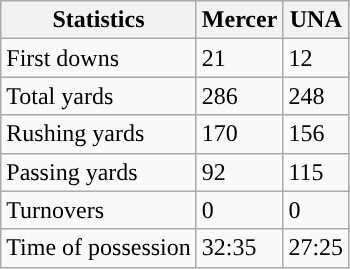<table class="wikitable" style="float: left;">
<tr>
<th>Statistics</th>
<th>Mercer</th>
<th>UNA</th>
</tr>
<tr>
<td>First downs</td>
<td>21</td>
<td>12</td>
</tr>
<tr>
<td>Total yards</td>
<td>286</td>
<td>248</td>
</tr>
<tr>
<td>Rushing yards</td>
<td>170</td>
<td>156</td>
</tr>
<tr>
<td>Passing yards</td>
<td>92</td>
<td>115</td>
</tr>
<tr>
<td>Turnovers</td>
<td>0</td>
<td>0</td>
</tr>
<tr>
<td>Time of possession</td>
<td>32:35</td>
<td>27:25</td>
</tr>
</table>
